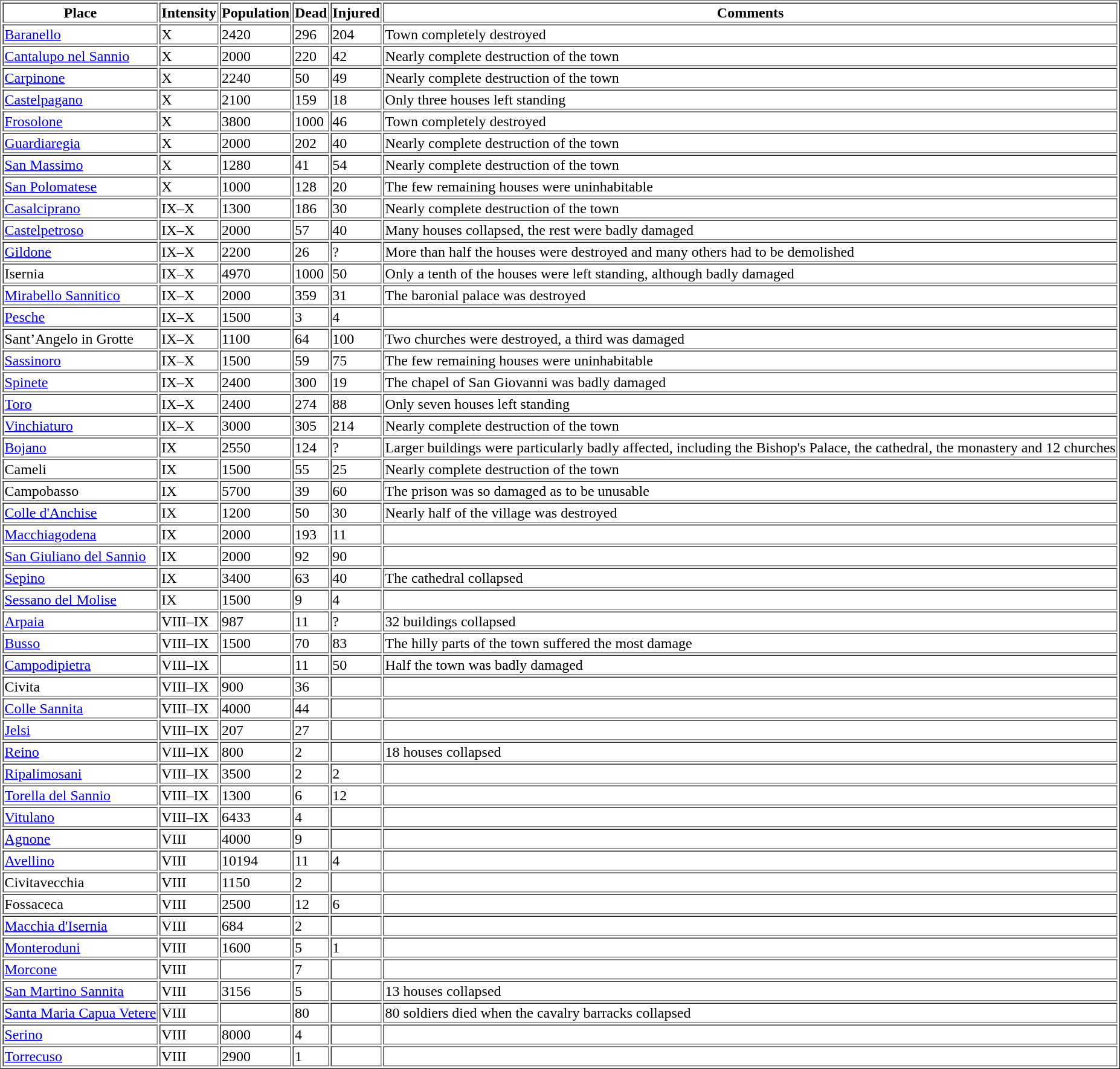<table border="1" class="sortable">
<tr>
<th>Place</th>
<th>Intensity</th>
<th>Population</th>
<th>Dead</th>
<th>Injured</th>
<th>Comments</th>
</tr>
<tr>
<td><a href='#'>Baranello</a></td>
<td>X</td>
<td>2420</td>
<td>296</td>
<td>204</td>
<td>Town completely destroyed</td>
</tr>
<tr>
<td><a href='#'>Cantalupo nel Sannio</a></td>
<td>X</td>
<td>2000</td>
<td>220</td>
<td>42</td>
<td>Nearly complete destruction of the town</td>
</tr>
<tr>
<td><a href='#'>Carpinone</a></td>
<td>X</td>
<td>2240</td>
<td>50</td>
<td>49</td>
<td>Nearly complete destruction of the town</td>
</tr>
<tr>
<td><a href='#'>Castelpagano</a></td>
<td>X</td>
<td>2100</td>
<td>159</td>
<td>18</td>
<td>Only three houses left standing</td>
</tr>
<tr>
<td><a href='#'>Frosolone</a></td>
<td>X</td>
<td>3800</td>
<td>1000</td>
<td>46</td>
<td>Town completely destroyed</td>
</tr>
<tr>
<td><a href='#'>Guardiaregia</a></td>
<td>X</td>
<td>2000</td>
<td>202</td>
<td>40</td>
<td>Nearly complete destruction of the town</td>
</tr>
<tr>
<td><a href='#'>San Massimo</a></td>
<td>X</td>
<td>1280</td>
<td>41</td>
<td>54</td>
<td>Nearly complete destruction of the town</td>
</tr>
<tr>
<td><a href='#'>San Polomatese</a></td>
<td>X</td>
<td>1000</td>
<td>128</td>
<td>20</td>
<td>The few remaining houses were uninhabitable</td>
</tr>
<tr>
<td><a href='#'>Casalciprano</a></td>
<td>IX–X</td>
<td>1300</td>
<td>186</td>
<td>30</td>
<td>Nearly complete destruction of the town</td>
</tr>
<tr>
<td><a href='#'>Castelpetroso</a></td>
<td>IX–X</td>
<td>2000</td>
<td>57</td>
<td>40</td>
<td>Many houses collapsed, the rest were badly damaged</td>
</tr>
<tr>
<td><a href='#'>Gildone</a></td>
<td>IX–X</td>
<td>2200</td>
<td>26</td>
<td>?</td>
<td>More than half the houses were destroyed and many others had to be demolished</td>
</tr>
<tr>
<td>Isernia</td>
<td>IX–X</td>
<td>4970</td>
<td>1000</td>
<td>50</td>
<td>Only a tenth of the houses were left standing, although badly damaged</td>
</tr>
<tr>
<td><a href='#'>Mirabello Sannitico</a></td>
<td>IX–X</td>
<td>2000</td>
<td>359</td>
<td>31</td>
<td>The baronial palace was destroyed</td>
</tr>
<tr>
<td><a href='#'>Pesche</a></td>
<td>IX–X</td>
<td>1500</td>
<td>3</td>
<td>4</td>
<td></td>
</tr>
<tr>
<td>Sant’Angelo in Grotte</td>
<td>IX–X</td>
<td>1100</td>
<td>64</td>
<td>100</td>
<td>Two churches were destroyed, a third was damaged</td>
</tr>
<tr>
<td><a href='#'>Sassinoro</a></td>
<td>IX–X</td>
<td>1500</td>
<td>59</td>
<td>75</td>
<td>The few remaining houses were uninhabitable</td>
</tr>
<tr>
<td><a href='#'>Spinete</a></td>
<td>IX–X</td>
<td>2400</td>
<td>300</td>
<td>19</td>
<td>The chapel of San Giovanni was badly damaged</td>
</tr>
<tr>
<td><a href='#'>Toro</a></td>
<td>IX–X</td>
<td>2400</td>
<td>274</td>
<td>88</td>
<td>Only seven houses left standing</td>
</tr>
<tr>
<td><a href='#'>Vinchiaturo</a></td>
<td>IX–X</td>
<td>3000</td>
<td>305</td>
<td>214</td>
<td>Nearly complete destruction of the town</td>
</tr>
<tr>
<td><a href='#'>Bojano</a></td>
<td>IX</td>
<td>2550</td>
<td>124</td>
<td>?</td>
<td>Larger buildings were particularly badly affected, including the Bishop's Palace, the cathedral, the monastery and 12 churches</td>
</tr>
<tr>
<td>Cameli</td>
<td>IX</td>
<td>1500</td>
<td>55</td>
<td>25</td>
<td>Nearly complete destruction of the town</td>
</tr>
<tr>
<td>Campobasso</td>
<td>IX</td>
<td>5700</td>
<td>39</td>
<td>60</td>
<td>The prison was so damaged as to be unusable</td>
</tr>
<tr>
<td><a href='#'>Colle d'Anchise</a></td>
<td>IX</td>
<td>1200</td>
<td>50</td>
<td>30</td>
<td>Nearly half of the village was destroyed</td>
</tr>
<tr>
<td><a href='#'>Macchiagodena</a></td>
<td>IX</td>
<td>2000</td>
<td>193</td>
<td>11</td>
<td></td>
</tr>
<tr>
<td><a href='#'>San Giuliano del Sannio</a></td>
<td>IX</td>
<td>2000</td>
<td>92</td>
<td>90</td>
<td></td>
</tr>
<tr>
<td><a href='#'>Sepino</a></td>
<td>IX</td>
<td>3400</td>
<td>63</td>
<td>40</td>
<td>The cathedral collapsed</td>
</tr>
<tr>
<td><a href='#'>Sessano del Molise</a></td>
<td>IX</td>
<td>1500</td>
<td>9</td>
<td>4</td>
<td></td>
</tr>
<tr>
<td><a href='#'>Arpaia</a></td>
<td>VIII–IX</td>
<td>987</td>
<td>11</td>
<td>?</td>
<td>32 buildings collapsed</td>
</tr>
<tr>
<td><a href='#'>Busso</a></td>
<td>VIII–IX</td>
<td>1500</td>
<td>70</td>
<td>83</td>
<td>The hilly parts of the town suffered the most damage</td>
</tr>
<tr>
<td><a href='#'>Campodipietra</a></td>
<td>VIII–IX</td>
<td></td>
<td>11</td>
<td>50</td>
<td>Half the town was badly damaged</td>
</tr>
<tr>
<td>Civita</td>
<td>VIII–IX</td>
<td>900</td>
<td>36</td>
<td></td>
<td></td>
</tr>
<tr>
<td><a href='#'>Colle Sannita</a></td>
<td>VIII–IX</td>
<td>4000</td>
<td>44</td>
<td></td>
<td></td>
</tr>
<tr>
<td><a href='#'>Jelsi</a></td>
<td>VIII–IX</td>
<td>207</td>
<td>27</td>
<td></td>
<td></td>
</tr>
<tr>
<td><a href='#'>Reino</a></td>
<td>VIII–IX</td>
<td>800</td>
<td>2</td>
<td></td>
<td>18 houses collapsed</td>
</tr>
<tr>
<td><a href='#'>Ripalimosani</a></td>
<td>VIII–IX</td>
<td>3500</td>
<td>2</td>
<td>2</td>
<td></td>
</tr>
<tr>
<td><a href='#'>Torella del Sannio</a></td>
<td>VIII–IX</td>
<td>1300</td>
<td>6</td>
<td>12</td>
<td></td>
</tr>
<tr>
<td><a href='#'>Vitulano</a></td>
<td>VIII–IX</td>
<td>6433</td>
<td>4</td>
<td></td>
<td></td>
</tr>
<tr>
<td><a href='#'>Agnone</a></td>
<td>VIII</td>
<td>4000</td>
<td>9</td>
<td></td>
<td></td>
</tr>
<tr>
<td><a href='#'>Avellino</a></td>
<td>VIII</td>
<td>10194</td>
<td>11</td>
<td>4</td>
<td></td>
</tr>
<tr>
<td>Civitavecchia</td>
<td>VIII</td>
<td>1150</td>
<td>2</td>
<td></td>
<td></td>
</tr>
<tr>
<td>Fossaceca</td>
<td>VIII</td>
<td>2500</td>
<td>12</td>
<td>6</td>
<td></td>
</tr>
<tr>
<td><a href='#'>Macchia d'Isernia</a></td>
<td>VIII</td>
<td>684</td>
<td>2</td>
<td></td>
<td></td>
</tr>
<tr>
<td><a href='#'>Monteroduni</a></td>
<td>VIII</td>
<td>1600</td>
<td>5</td>
<td>1</td>
<td></td>
</tr>
<tr>
<td><a href='#'>Morcone</a></td>
<td>VIII</td>
<td></td>
<td>7</td>
<td></td>
<td></td>
</tr>
<tr>
<td><a href='#'>San Martino Sannita</a></td>
<td>VIII</td>
<td>3156</td>
<td>5</td>
<td></td>
<td>13 houses collapsed</td>
</tr>
<tr>
<td><a href='#'>Santa Maria Capua Vetere</a></td>
<td>VIII</td>
<td></td>
<td>80</td>
<td></td>
<td>80 soldiers died when the cavalry barracks collapsed</td>
</tr>
<tr>
<td><a href='#'>Serino</a></td>
<td>VIII</td>
<td>8000</td>
<td>4</td>
<td></td>
<td></td>
</tr>
<tr>
<td><a href='#'>Torrecuso</a></td>
<td>VIII</td>
<td>2900</td>
<td>1</td>
<td></td>
<td></td>
</tr>
</table>
